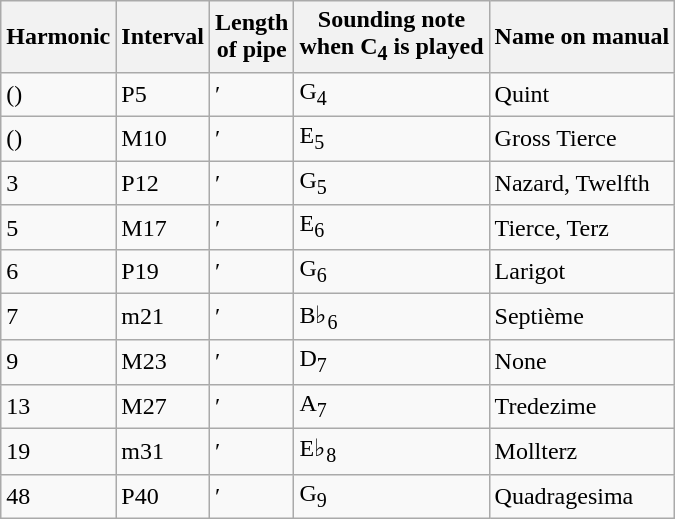<table class="wikitable">
<tr>
<th>Harmonic</th>
<th>Interval</th>
<th>Length<br>of pipe</th>
<th>Sounding note<br>when C<sub>4</sub> is played</th>
<th>Name on manual</th>
</tr>
<tr>
<td>()</td>
<td>P5</td>
<td>′</td>
<td>G<sub>4</sub></td>
<td>Quint</td>
</tr>
<tr>
<td>()</td>
<td>M10</td>
<td>′</td>
<td>E<sub>5</sub></td>
<td>Gross Tierce</td>
</tr>
<tr>
<td>3</td>
<td>P12</td>
<td>′</td>
<td>G<sub>5</sub></td>
<td>Nazard, Twelfth</td>
</tr>
<tr>
<td>5</td>
<td>M17</td>
<td>′</td>
<td>E<sub>6</sub></td>
<td>Tierce, Terz</td>
</tr>
<tr>
<td>6</td>
<td>P19</td>
<td>′</td>
<td>G<sub>6</sub></td>
<td>Larigot</td>
</tr>
<tr>
<td>7</td>
<td>m21</td>
<td>′</td>
<td>B♭<sub>6</sub></td>
<td>Septième</td>
</tr>
<tr>
<td>9</td>
<td>M23</td>
<td>′</td>
<td>D<sub>7</sub></td>
<td>None</td>
</tr>
<tr>
<td>13</td>
<td>M27</td>
<td>′</td>
<td>A<sub>7</sub></td>
<td>Tredezime</td>
</tr>
<tr>
<td>19</td>
<td>m31</td>
<td>′</td>
<td>E♭<sub>8</sub></td>
<td>Mollterz</td>
</tr>
<tr>
<td>48</td>
<td>P40</td>
<td>′</td>
<td>G<sub>9</sub></td>
<td>Quadragesima</td>
</tr>
</table>
